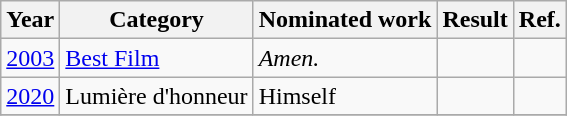<table class="wikitable sortable">
<tr>
<th>Year</th>
<th>Category</th>
<th>Nominated work</th>
<th>Result</th>
<th>Ref.</th>
</tr>
<tr>
<td><a href='#'>2003</a></td>
<td><a href='#'>Best Film</a></td>
<td><em>Amen.</em></td>
<td></td>
<td></td>
</tr>
<tr>
<td><a href='#'>2020</a></td>
<td>Lumière d'honneur</td>
<td>Himself</td>
<td></td>
<td></td>
</tr>
<tr>
</tr>
</table>
